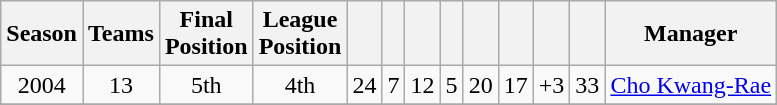<table class="wikitable" style="text-align:center">
<tr>
<th>Season</th>
<th>Teams</th>
<th>Final<br>Position</th>
<th>League<br>Position</th>
<th></th>
<th></th>
<th></th>
<th></th>
<th></th>
<th></th>
<th></th>
<th></th>
<th>Manager</th>
</tr>
<tr>
<td>2004</td>
<td>13</td>
<td>5th</td>
<td>4th</td>
<td>24</td>
<td>7</td>
<td>12</td>
<td>5</td>
<td>20</td>
<td>17</td>
<td align=right>+3</td>
<td>33</td>
<td align=left> <a href='#'>Cho Kwang-Rae</a></td>
</tr>
<tr>
</tr>
</table>
